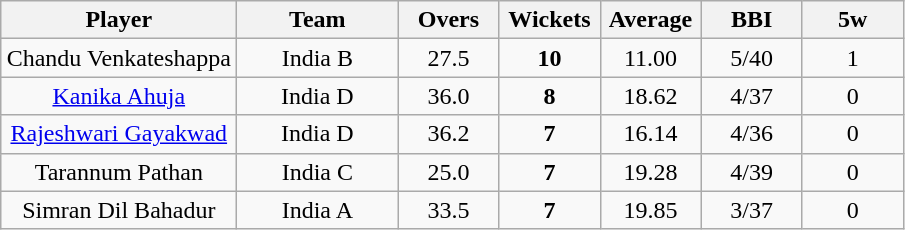<table class="wikitable" style="text-align:center">
<tr>
<th width=150>Player</th>
<th width=100>Team</th>
<th width=60>Overs</th>
<th width=60>Wickets</th>
<th width=60>Average</th>
<th width=60>BBI</th>
<th width=60>5w</th>
</tr>
<tr>
<td>Chandu Venkateshappa</td>
<td>India B</td>
<td>27.5</td>
<td><strong>10</strong></td>
<td>11.00</td>
<td>5/40</td>
<td>1</td>
</tr>
<tr>
<td><a href='#'>Kanika Ahuja</a></td>
<td>India D</td>
<td>36.0</td>
<td><strong>8</strong></td>
<td>18.62</td>
<td>4/37</td>
<td>0</td>
</tr>
<tr>
<td><a href='#'>Rajeshwari Gayakwad</a></td>
<td>India D</td>
<td>36.2</td>
<td><strong>7</strong></td>
<td>16.14</td>
<td>4/36</td>
<td>0</td>
</tr>
<tr>
<td>Tarannum Pathan</td>
<td>India C</td>
<td>25.0</td>
<td><strong>7</strong></td>
<td>19.28</td>
<td>4/39</td>
<td>0</td>
</tr>
<tr>
<td>Simran Dil Bahadur</td>
<td>India A</td>
<td>33.5</td>
<td><strong>7</strong></td>
<td>19.85</td>
<td>3/37</td>
<td>0</td>
</tr>
</table>
